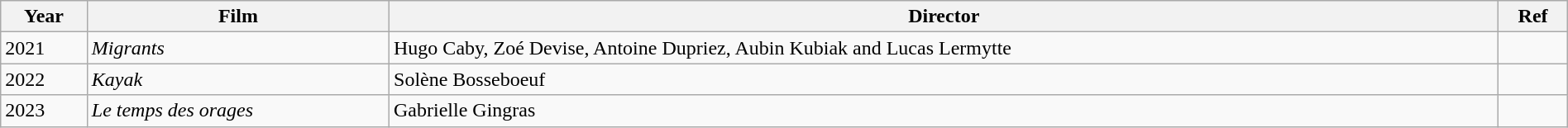<table class="wikitable sortable"  width=100%>
<tr>
<th>Year</th>
<th>Film</th>
<th>Director</th>
<th>Ref</th>
</tr>
<tr>
<td>2021</td>
<td><em>Migrants</em></td>
<td>Hugo Caby, Zoé Devise, Antoine Dupriez, Aubin Kubiak and Lucas Lermytte</td>
<td></td>
</tr>
<tr>
<td>2022</td>
<td><em>Kayak</em></td>
<td>Solène Bosseboeuf</td>
<td></td>
</tr>
<tr>
<td>2023</td>
<td><em>Le temps des orages</em></td>
<td>Gabrielle Gingras</td>
<td></td>
</tr>
</table>
